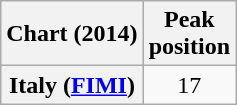<table class="wikitable sortable plainrowheaders">
<tr>
<th>Chart (2014)</th>
<th>Peak<br>position</th>
</tr>
<tr>
<th scope="row">Italy (<a href='#'>FIMI</a>)</th>
<td align="center">17</td>
</tr>
</table>
